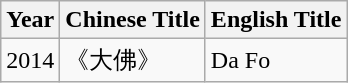<table class="wikitable">
<tr>
<th>Year</th>
<th>Chinese Title</th>
<th>English Title</th>
</tr>
<tr>
<td>2014</td>
<td>《大佛》</td>
<td>Da Fo</td>
</tr>
</table>
